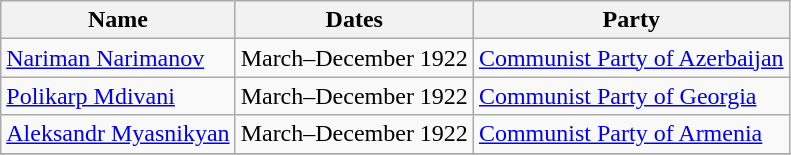<table class="wikitable">
<tr>
<th>Name</th>
<th>Dates</th>
<th>Party</th>
</tr>
<tr>
<td><a href='#'>Nariman Narimanov</a></td>
<td>March–December 1922</td>
<td><a href='#'>Communist Party of Azerbaijan</a></td>
</tr>
<tr>
<td><a href='#'>Polikarp Mdivani</a></td>
<td>March–December 1922</td>
<td><a href='#'>Communist Party of Georgia</a></td>
</tr>
<tr>
<td><a href='#'>Aleksandr Myasnikyan</a></td>
<td>March–December 1922</td>
<td><a href='#'>Communist Party of Armenia</a></td>
</tr>
<tr>
</tr>
</table>
